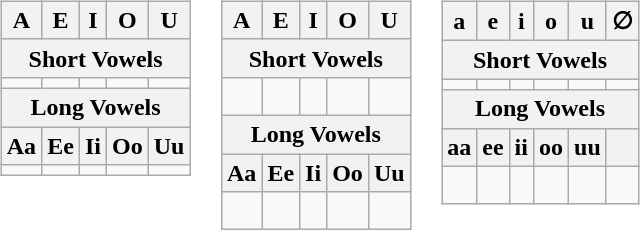<table>
<tr style="vertical-align: top;">
<td><br><table class="wikitable" style="text-align:center;">
<tr>
<th>A</th>
<th>E</th>
<th>I</th>
<th>O</th>
<th>U</th>
</tr>
<tr>
<th colspan="5">Short Vowels</th>
</tr>
<tr dir="rtl">
<td><span></span></td>
<td><span></span></td>
<td><span></span></td>
<td><span></span></td>
<td><span></span></td>
</tr>
<tr>
<th colspan="5">Long Vowels</th>
</tr>
<tr>
<th>Aa</th>
<th>Ee</th>
<th>Ii</th>
<th>Oo</th>
<th>Uu</th>
</tr>
<tr dir="rtl">
<td><span></span></td>
<td><span></span></td>
<td><span></span></td>
<td><span></span></td>
<td><span></span></td>
</tr>
</table>
</td>
<td><br><table class="wikitable" style="text-align:center;">
<tr>
<th>A</th>
<th>E</th>
<th>I</th>
<th>O</th>
<th>U</th>
</tr>
<tr>
<th colspan="5">Short Vowels</th>
</tr>
<tr dir="rtl">
<td><span></span><br><span></span></td>
<td><span></span><br><span></span></td>
<td><span></span><br><span></span></td>
<td><span></span><br><span></span></td>
<td><span></span><br><span></span></td>
</tr>
<tr>
<th colspan="5">Long Vowels</th>
</tr>
<tr>
<th>Aa</th>
<th>Ee</th>
<th>Ii</th>
<th>Oo</th>
<th>Uu</th>
</tr>
<tr dir="rtl">
<td><span></span></td>
<td><span></span><br><span></span></td>
<td><span></span><br><span></span></td>
<td><span></span></td>
<td><span></span></td>
</tr>
</table>
</td>
<td><br><table class="wikitable" style="text-align:center;">
<tr>
<th>a</th>
<th>e</th>
<th>i</th>
<th>o</th>
<th>u</th>
<th>∅</th>
</tr>
<tr>
<th colspan="6">Short Vowels</th>
</tr>
<tr dir="rtl">
<td><span></span></td>
<td><span></span></td>
<td><span></span></td>
<td><span></span></td>
<td><span></span></td>
<td><span></span></td>
</tr>
<tr>
<th colspan="6">Long Vowels</th>
</tr>
<tr>
<th>aa</th>
<th>ee</th>
<th>ii</th>
<th>oo</th>
<th>uu</th>
<th></th>
</tr>
<tr dir="rtl">
<td><span></span></td>
<td><span><br></span></td>
<td><span><br></span></td>
<td><span></span></td>
<td><span></span></td>
</tr>
</table>
</td>
</tr>
</table>
